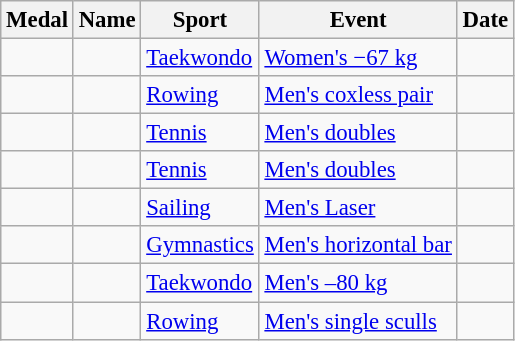<table class="wikitable sortable" style="font-size: 95%;">
<tr>
<th>Medal</th>
<th>Name</th>
<th>Sport</th>
<th>Event</th>
<th>Date</th>
</tr>
<tr>
<td></td>
<td></td>
<td><a href='#'>Taekwondo</a></td>
<td><a href='#'>Women's −67 kg</a></td>
<td></td>
</tr>
<tr>
<td></td>
<td><br></td>
<td><a href='#'>Rowing</a></td>
<td><a href='#'>Men's coxless pair</a></td>
<td></td>
</tr>
<tr>
<td></td>
<td><br></td>
<td><a href='#'>Tennis</a></td>
<td><a href='#'>Men's doubles</a></td>
<td></td>
</tr>
<tr>
<td></td>
<td><br></td>
<td><a href='#'>Tennis</a></td>
<td><a href='#'>Men's doubles</a></td>
<td></td>
</tr>
<tr>
<td></td>
<td></td>
<td><a href='#'>Sailing</a></td>
<td><a href='#'>Men's Laser</a></td>
<td> <br></td>
</tr>
<tr>
<td></td>
<td></td>
<td><a href='#'>Gymnastics</a></td>
<td><a href='#'>Men's horizontal bar</a></td>
<td> <br></td>
</tr>
<tr>
<td></td>
<td></td>
<td><a href='#'>Taekwondo</a></td>
<td><a href='#'>Men's –80 kg</a></td>
<td> <br></td>
</tr>
<tr>
<td></td>
<td></td>
<td><a href='#'>Rowing</a></td>
<td><a href='#'>Men's single sculls</a></td>
<td> <br></td>
</tr>
</table>
